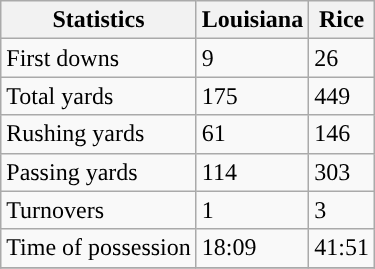<table class="wikitable">
<tr>
<th>Statistics</th>
<th>Louisiana</th>
<th>Rice</th>
</tr>
<tr>
<td>First downs</td>
<td>9</td>
<td>26</td>
</tr>
<tr>
<td>Total yards</td>
<td>175</td>
<td>449</td>
</tr>
<tr>
<td>Rushing yards</td>
<td>61</td>
<td>146</td>
</tr>
<tr>
<td>Passing yards</td>
<td>114</td>
<td>303</td>
</tr>
<tr>
<td>Turnovers</td>
<td>1</td>
<td>3</td>
</tr>
<tr>
<td>Time of possession</td>
<td>18:09</td>
<td>41:51</td>
</tr>
<tr>
</tr>
</table>
